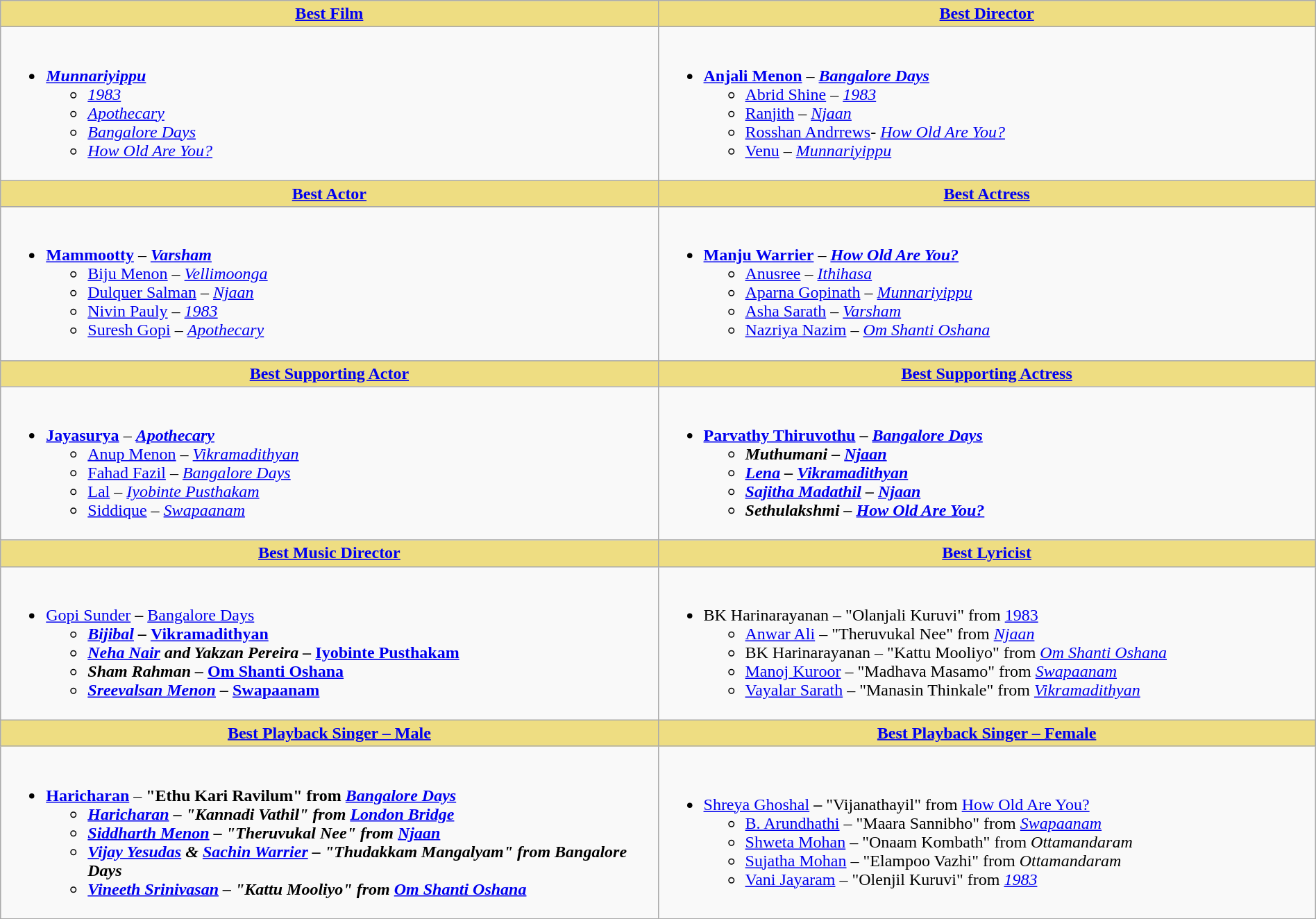<table class="wikitable" width=100% |>
<tr>
<th !  style="background:#eedd82; text-align:center; width:50%;"><a href='#'>Best Film</a></th>
<th !  style="background:#eedd82; text-align:center; width:50%;"><a href='#'>Best Director</a></th>
</tr>
<tr>
<td valign="top"><br><ul><li><strong><em><a href='#'>Munnariyippu</a></em></strong><ul><li><em><a href='#'>1983</a></em></li><li><em><a href='#'>Apothecary</a></em></li><li><em><a href='#'>Bangalore Days</a></em></li><li><em><a href='#'>How Old Are You?</a></em></li></ul></li></ul></td>
<td valign="top"><br><ul><li><strong><a href='#'>Anjali Menon</a></strong> – <strong><em><a href='#'>Bangalore Days</a></em></strong><ul><li><a href='#'>Abrid Shine</a> – <em><a href='#'>1983</a></em></li><li><a href='#'>Ranjith</a> – <em><a href='#'>Njaan</a></em></li><li><a href='#'>Rosshan Andrrews</a>- <em><a href='#'>How Old Are You?</a></em></li><li><a href='#'>Venu</a> – <em><a href='#'>Munnariyippu</a></em></li></ul></li></ul></td>
</tr>
<tr>
<th ! style="background:#eedd82; text-align:center;"><a href='#'>Best Actor</a></th>
<th ! style="background:#eedd82; text-align:center;"><a href='#'>Best Actress</a></th>
</tr>
<tr>
<td><br><ul><li><strong><a href='#'>Mammootty</a></strong> – <strong><em><a href='#'>Varsham</a></em></strong><ul><li><a href='#'>Biju Menon</a> – <em><a href='#'>Vellimoonga</a></em></li><li><a href='#'>Dulquer Salman</a> – <em><a href='#'>Njaan</a></em></li><li><a href='#'>Nivin Pauly</a> – <em><a href='#'>1983</a></em></li><li><a href='#'>Suresh Gopi</a> – <em><a href='#'>Apothecary</a></em></li></ul></li></ul></td>
<td><br><ul><li><strong><a href='#'>Manju Warrier</a></strong> – <strong><em><a href='#'>How Old Are You?</a></em></strong><ul><li><a href='#'>Anusree</a> – <em><a href='#'>Ithihasa</a></em></li><li><a href='#'>Aparna Gopinath</a> – <em><a href='#'>Munnariyippu</a></em></li><li><a href='#'>Asha Sarath</a> – <em><a href='#'>Varsham</a></em></li><li><a href='#'>Nazriya Nazim</a> – <em><a href='#'>Om Shanti Oshana</a></em></li></ul></li></ul></td>
</tr>
<tr>
<th ! style="background:#eedd82; text-align:center;"><a href='#'>Best Supporting Actor</a></th>
<th ! style="background:#eedd82; text-align:center;"><a href='#'>Best Supporting Actress</a></th>
</tr>
<tr>
<td><br><ul><li><strong><a href='#'>Jayasurya</a></strong> – <strong><em><a href='#'>Apothecary</a></em></strong><ul><li><a href='#'>Anup Menon</a> – <em><a href='#'>Vikramadithyan</a></em></li><li><a href='#'>Fahad Fazil</a> – <em><a href='#'>Bangalore Days</a></em></li><li><a href='#'>Lal</a> – <em><a href='#'>Iyobinte Pusthakam</a></em></li><li><a href='#'>Siddique</a> – <em><a href='#'>Swapaanam</a></em></li></ul></li></ul></td>
<td><br><ul><li><strong><a href='#'>Parvathy Thiruvothu</a> – <em><a href='#'>Bangalore Days</a><strong><em><ul><li>Muthumani – </em><a href='#'>Njaan</a><em></li><li><a href='#'>Lena</a> – </em><a href='#'>Vikramadithyan</a><em></li><li><a href='#'>Sajitha Madathil</a> – </em><a href='#'>Njaan</a><em></li><li>Sethulakshmi – </em><a href='#'>How Old Are You?</a><em></li></ul></li></ul></td>
</tr>
<tr>
<th ! style="background:#eedd82; text-align:center;"><a href='#'>Best Music Director</a></th>
<th ! style="background:#eedd82; text-align:center;"><a href='#'>Best Lyricist</a></th>
</tr>
<tr>
<td><br><ul><li></strong><a href='#'>Gopi Sunder</a><strong> – </em></strong><a href='#'>Bangalore Days</a><strong><em><ul><li><a href='#'>Bijibal</a> – </em><a href='#'>Vikramadithyan</a><em></li><li><a href='#'>Neha Nair</a> and Yakzan Pereira – </em><a href='#'>Iyobinte Pusthakam</a><em></li><li>Sham Rahman – </em><a href='#'>Om Shanti Oshana</a><em></li><li><a href='#'>Sreevalsan Menon</a> – </em><a href='#'>Swapaanam</a><em></li></ul></li></ul></td>
<td><br><ul><li></strong>BK Harinarayanan – "Olanjali Kuruvi" from </em><a href='#'>1983</a></em></strong><ul><li><a href='#'>Anwar Ali</a> – "Theruvukal Nee" from <em><a href='#'>Njaan</a></em></li><li>BK Harinarayanan – "Kattu Mooliyo" from <em><a href='#'>Om Shanti Oshana</a></em></li><li><a href='#'>Manoj Kuroor</a> –  "Madhava Masamo" from <em><a href='#'>Swapaanam</a></em></li><li><a href='#'>Vayalar Sarath</a> – "Manasin Thinkale" from <em><a href='#'>Vikramadithyan</a></em></li></ul></li></ul></td>
</tr>
<tr>
<th ! style="background:#eedd82; text-align:center;"><a href='#'>Best Playback Singer – Male</a></th>
<th ! style="background:#eedd82; text-align:center;"><a href='#'>Best Playback Singer – Female</a></th>
</tr>
<tr>
<td><br><ul><li><strong><a href='#'>Haricharan</a></strong> – <strong>"Ethu Kari Ravilum" from <em><a href='#'>Bangalore Days</a><strong><em><ul><li><a href='#'>Haricharan</a> – "Kannadi Vathil" from </em><a href='#'>London Bridge</a><em></li><li><a href='#'>Siddharth Menon</a> – "Theruvukal Nee" from </em><a href='#'>Njaan</a><em></li><li><a href='#'>Vijay Yesudas</a> & <a href='#'>Sachin Warrier</a> – "Thudakkam Mangalyam" from </em>Bangalore Days<em></li><li><a href='#'>Vineeth Srinivasan</a> – "Kattu Mooliyo" from </em><a href='#'>Om Shanti Oshana</a><em></li></ul></li></ul></td>
<td><br><ul><li></strong><a href='#'>Shreya Ghoshal</a><strong> – </strong>"Vijanathayil" from </em><a href='#'>How Old Are You?</a></em></strong><ul><li><a href='#'>B. Arundhathi</a> – "Maara Sannibho"  from <em><a href='#'>Swapaanam</a></em></li><li><a href='#'>Shweta Mohan</a> – "Onaam Kombath" from <em>Ottamandaram</em></li><li><a href='#'>Sujatha Mohan</a> – "Elampoo Vazhi" from <em>Ottamandaram</em></li><li><a href='#'>Vani Jayaram</a> – "Olenjil Kuruvi" from <em><a href='#'>1983</a></em></li></ul></li></ul></td>
</tr>
</table>
